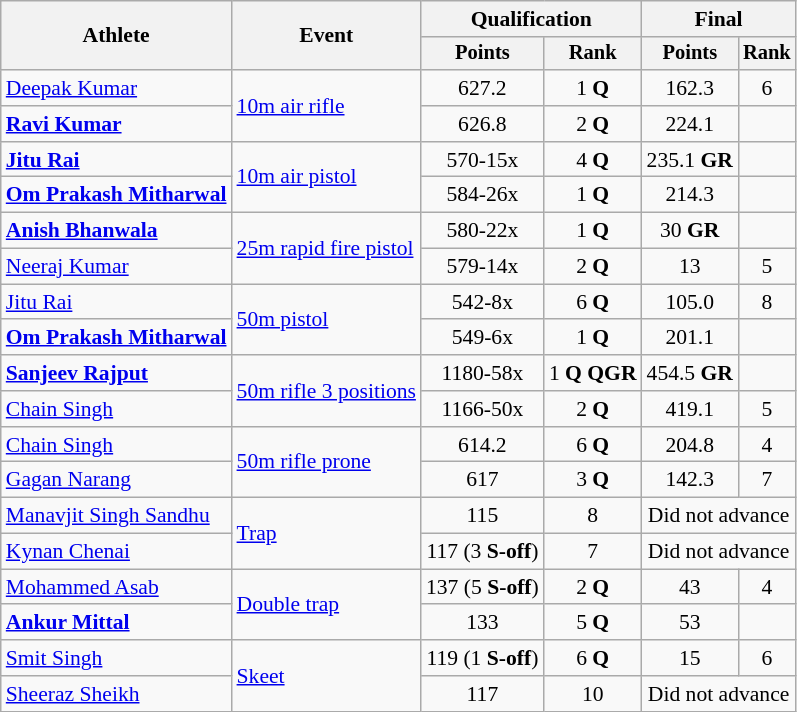<table class=wikitable style=font-size:90%;text-align:center;>
<tr>
<th rowspan=2>Athlete</th>
<th rowspan=2>Event</th>
<th colspan=2>Qualification</th>
<th colspan=2>Final</th>
</tr>
<tr style="font-size:95%">
<th>Points</th>
<th>Rank</th>
<th>Points</th>
<th>Rank</th>
</tr>
<tr>
<td align=left><a href='#'>Deepak Kumar</a></td>
<td align=left rowspan="2"><a href='#'>10m air rifle</a></td>
<td>627.2</td>
<td>1 <strong>Q</strong></td>
<td>162.3</td>
<td>6</td>
</tr>
<tr>
<td align=left><strong><a href='#'>Ravi Kumar</a></strong></td>
<td>626.8</td>
<td>2 <strong>Q</strong></td>
<td>224.1</td>
<td></td>
</tr>
<tr>
<td align=left><strong><a href='#'>Jitu Rai</a></strong></td>
<td align=left rowspan="2"><a href='#'>10m air pistol</a></td>
<td>570-15x</td>
<td>4 <strong>Q</strong></td>
<td>235.1 <strong>GR</strong></td>
<td></td>
</tr>
<tr>
<td align=left><strong><a href='#'>Om Prakash Mitharwal</a></strong></td>
<td>584-26x</td>
<td>1 <strong>Q</strong></td>
<td>214.3</td>
<td></td>
</tr>
<tr>
<td align=left><strong><a href='#'>Anish Bhanwala</a></strong></td>
<td align=left rowspan="2"><a href='#'>25m rapid fire pistol</a></td>
<td>580-22x</td>
<td>1 <strong>Q</strong></td>
<td>30 <strong>GR</strong></td>
<td></td>
</tr>
<tr>
<td align=left><a href='#'>Neeraj Kumar</a></td>
<td>579-14x</td>
<td>2 <strong>Q</strong></td>
<td>13</td>
<td>5</td>
</tr>
<tr>
<td align=left><a href='#'>Jitu Rai</a></td>
<td align=left rowspan="2"><a href='#'>50m pistol</a></td>
<td>542-8x</td>
<td>6 <strong>Q</strong></td>
<td>105.0</td>
<td>8</td>
</tr>
<tr>
<td align=left><strong><a href='#'>Om Prakash Mitharwal</a></strong></td>
<td>549-6x</td>
<td>1 <strong>Q</strong></td>
<td>201.1</td>
<td></td>
</tr>
<tr>
<td align=left><strong><a href='#'>Sanjeev Rajput</a></strong></td>
<td align=left rowspan="2"><a href='#'>50m rifle 3 positions</a></td>
<td>1180-58x</td>
<td>1 <strong>Q</strong> <strong>QGR</strong></td>
<td>454.5 <strong>GR</strong></td>
<td></td>
</tr>
<tr>
<td align=left><a href='#'>Chain Singh</a></td>
<td>1166-50x</td>
<td>2 <strong>Q</strong></td>
<td>419.1</td>
<td>5</td>
</tr>
<tr>
<td align=left><a href='#'>Chain Singh</a></td>
<td align=left rowspan="2"><a href='#'>50m rifle prone</a></td>
<td>614.2</td>
<td>6 <strong>Q</strong></td>
<td>204.8</td>
<td>4</td>
</tr>
<tr>
<td align=left><a href='#'>Gagan Narang</a></td>
<td>617</td>
<td>3 <strong>Q</strong></td>
<td>142.3</td>
<td>7</td>
</tr>
<tr>
<td align=left><a href='#'>Manavjit Singh Sandhu</a></td>
<td align=left rowspan="2"><a href='#'>Trap</a></td>
<td>115</td>
<td>8</td>
<td colspan=2>Did not advance</td>
</tr>
<tr>
<td align=left><a href='#'>Kynan Chenai</a></td>
<td>117 (3 <strong>S-off</strong>)</td>
<td>7</td>
<td colspan=2>Did not advance</td>
</tr>
<tr>
<td align=left><a href='#'>Mohammed Asab</a></td>
<td align=left rowspan="2"><a href='#'>Double trap</a></td>
<td>137 (5 <strong>S-off</strong>)</td>
<td>2 <strong>Q</strong></td>
<td>43</td>
<td>4</td>
</tr>
<tr>
<td align=left><strong><a href='#'>Ankur Mittal</a></strong></td>
<td>133</td>
<td>5 <strong>Q</strong></td>
<td>53</td>
<td></td>
</tr>
<tr>
<td align=left><a href='#'>Smit Singh</a></td>
<td align=left rowspan="2"><a href='#'>Skeet</a></td>
<td>119 (1 <strong>S-off</strong>)</td>
<td>6 <strong>Q</strong></td>
<td>15</td>
<td>6</td>
</tr>
<tr>
<td align=left><a href='#'>Sheeraz Sheikh</a></td>
<td>117</td>
<td>10</td>
<td colspan=2>Did not advance</td>
</tr>
</table>
